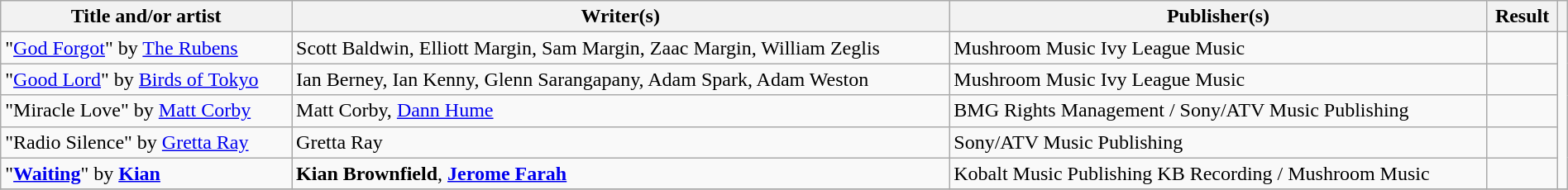<table class="wikitable" width=100%>
<tr>
<th scope="col">Title and/or artist</th>
<th scope="col">Writer(s)</th>
<th scope="col">Publisher(s)</th>
<th scope="col">Result</th>
<th scope="col"></th>
</tr>
<tr>
<td>"<a href='#'>God Forgot</a>" by <a href='#'>The Rubens</a></td>
<td>Scott Baldwin, Elliott Margin, Sam Margin, Zaac Margin, William Zeglis</td>
<td>Mushroom Music  Ivy League Music</td>
<td></td>
<td rowspan="5"></td>
</tr>
<tr>
<td>"<a href='#'>Good Lord</a>" by <a href='#'>Birds of Tokyo</a></td>
<td>Ian Berney, Ian Kenny, Glenn Sarangapany, Adam Spark, Adam Weston</td>
<td>Mushroom Music  Ivy League Music</td>
<td></td>
</tr>
<tr>
<td>"Miracle Love" by <a href='#'>Matt Corby</a></td>
<td>Matt Corby, <a href='#'>Dann Hume</a></td>
<td>BMG Rights Management / Sony/ATV Music Publishing</td>
<td></td>
</tr>
<tr>
<td>"Radio Silence" by <a href='#'>Gretta Ray</a></td>
<td>Gretta Ray</td>
<td>Sony/ATV Music Publishing</td>
<td></td>
</tr>
<tr>
<td>"<strong><a href='#'>Waiting</a></strong>" by <strong><a href='#'>Kian</a></strong></td>
<td><strong>Kian Brownfield</strong>, <strong><a href='#'>Jerome Farah</a></strong></td>
<td>Kobalt Music Publishing  KB Recording / Mushroom Music</td>
<td></td>
</tr>
<tr>
</tr>
</table>
